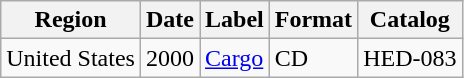<table class="wikitable">
<tr>
<th>Region</th>
<th>Date</th>
<th>Label</th>
<th>Format</th>
<th>Catalog</th>
</tr>
<tr>
<td>United States</td>
<td>2000</td>
<td><a href='#'>Cargo</a></td>
<td>CD</td>
<td>HED-083</td>
</tr>
</table>
